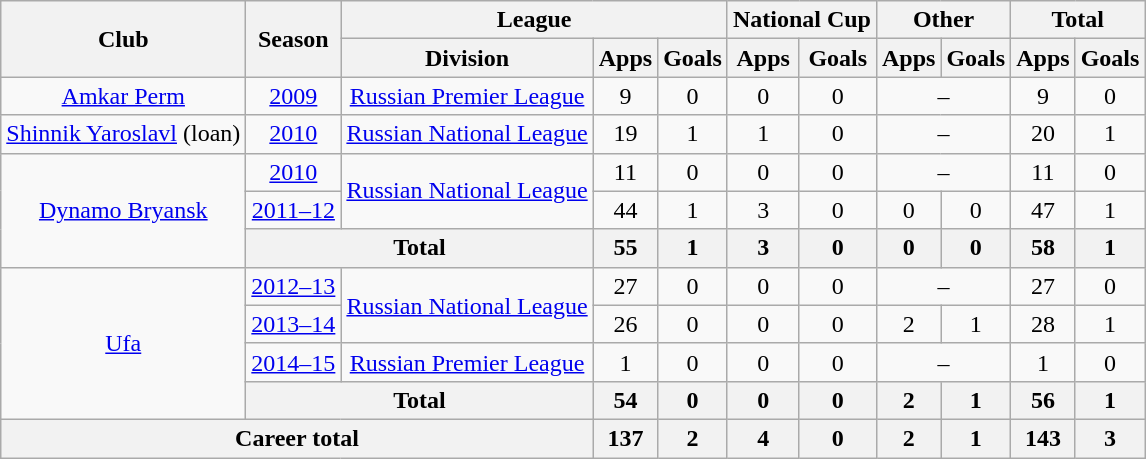<table class="wikitable" style="text-align: center;">
<tr>
<th rowspan="2">Club</th>
<th rowspan="2">Season</th>
<th colspan="3">League</th>
<th colspan="2">National Cup</th>
<th colspan="2">Other</th>
<th colspan="2">Total</th>
</tr>
<tr>
<th>Division</th>
<th>Apps</th>
<th>Goals</th>
<th>Apps</th>
<th>Goals</th>
<th>Apps</th>
<th>Goals</th>
<th>Apps</th>
<th>Goals</th>
</tr>
<tr>
<td><a href='#'>Amkar Perm</a></td>
<td><a href='#'>2009</a></td>
<td><a href='#'>Russian Premier League</a></td>
<td>9</td>
<td>0</td>
<td>0</td>
<td>0</td>
<td colspan="2">–</td>
<td>9</td>
<td>0</td>
</tr>
<tr>
<td><a href='#'>Shinnik Yaroslavl</a> (loan)</td>
<td><a href='#'>2010</a></td>
<td><a href='#'>Russian National League</a></td>
<td>19</td>
<td>1</td>
<td>1</td>
<td>0</td>
<td colspan="2">–</td>
<td>20</td>
<td>1</td>
</tr>
<tr>
<td rowspan="3"><a href='#'>Dynamo Bryansk</a></td>
<td><a href='#'>2010</a></td>
<td rowspan="2"><a href='#'>Russian National League</a></td>
<td>11</td>
<td>0</td>
<td>0</td>
<td>0</td>
<td colspan="2">–</td>
<td>11</td>
<td>0</td>
</tr>
<tr>
<td><a href='#'>2011–12</a></td>
<td>44</td>
<td>1</td>
<td>3</td>
<td>0</td>
<td>0</td>
<td>0</td>
<td>47</td>
<td>1</td>
</tr>
<tr>
<th colspan="2">Total</th>
<th>55</th>
<th>1</th>
<th>3</th>
<th>0</th>
<th>0</th>
<th>0</th>
<th>58</th>
<th>1</th>
</tr>
<tr>
<td rowspan="4"><a href='#'>Ufa</a></td>
<td><a href='#'>2012–13</a></td>
<td rowspan="2"><a href='#'>Russian National League</a></td>
<td>27</td>
<td>0</td>
<td>0</td>
<td>0</td>
<td colspan="2">–</td>
<td>27</td>
<td>0</td>
</tr>
<tr>
<td><a href='#'>2013–14</a></td>
<td>26</td>
<td>0</td>
<td>0</td>
<td>0</td>
<td>2</td>
<td>1</td>
<td>28</td>
<td>1</td>
</tr>
<tr>
<td><a href='#'>2014–15</a></td>
<td><a href='#'>Russian Premier League</a></td>
<td>1</td>
<td>0</td>
<td>0</td>
<td>0</td>
<td colspan="2">–</td>
<td>1</td>
<td>0</td>
</tr>
<tr>
<th colspan="2">Total</th>
<th>54</th>
<th>0</th>
<th>0</th>
<th>0</th>
<th>2</th>
<th>1</th>
<th>56</th>
<th>1</th>
</tr>
<tr>
<th colspan="3">Career total</th>
<th>137</th>
<th>2</th>
<th>4</th>
<th>0</th>
<th>2</th>
<th>1</th>
<th>143</th>
<th>3</th>
</tr>
</table>
